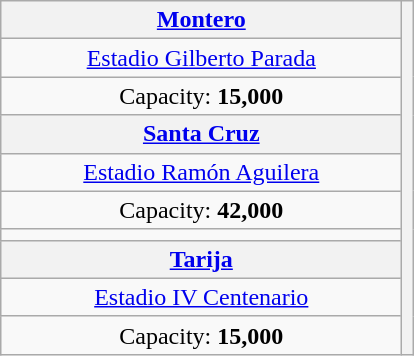<table class="wikitable floatright" style="text-align:center">
<tr>
<th width=260><a href='#'>Montero</a></th>
<th rowspan=16><br></th>
</tr>
<tr>
<td><a href='#'>Estadio Gilberto Parada</a></td>
</tr>
<tr>
<td>Capacity: <strong>15,000</strong></td>
</tr>
<tr>
<th><a href='#'>Santa Cruz</a></th>
</tr>
<tr>
<td><a href='#'>Estadio Ramón Aguilera</a></td>
</tr>
<tr>
<td>Capacity: <strong>42,000</strong></td>
</tr>
<tr>
<td></td>
</tr>
<tr>
<th><a href='#'>Tarija</a></th>
</tr>
<tr>
<td><a href='#'>Estadio IV Centenario</a></td>
</tr>
<tr>
<td>Capacity: <strong>15,000</strong></td>
</tr>
</table>
